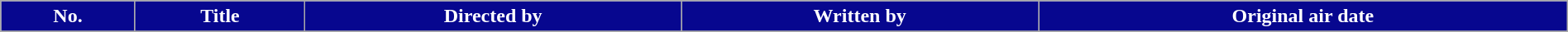<table class="wikitable plainrowheaders" style="width: 100%; margin-right: 0;">
<tr style="color:white;">
<th style="background: #07078f;">No.</th>
<th style="background: #07078f;">Title</th>
<th style="background: #07078f;">Directed by</th>
<th style="background: #07078f;">Written by</th>
<th style="background: #07078f;">Original air date</th>
</tr>
<tr>
</tr>
</table>
